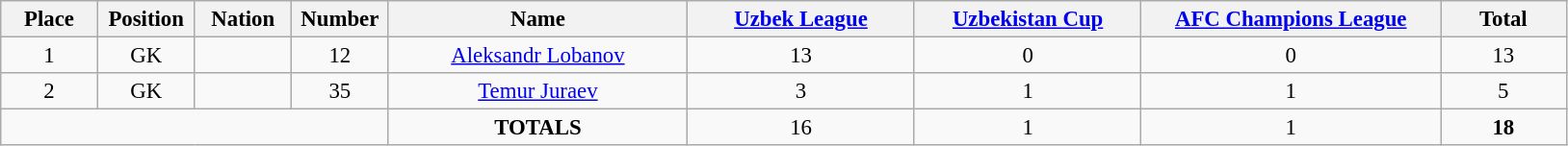<table class="wikitable" style="font-size: 95%; text-align: center;">
<tr>
<th width=60>Place</th>
<th width=60>Position</th>
<th width=60>Nation</th>
<th width=60>Number</th>
<th width=200>Name</th>
<th width=150><a href='#'>Uzbek League</a></th>
<th width=150><a href='#'>Uzbekistan Cup</a></th>
<th width=200><a href='#'>AFC Champions League</a></th>
<th width=80><strong>Total</strong></th>
</tr>
<tr>
<td>1</td>
<td>GK</td>
<td></td>
<td>12</td>
<td><a href='#'>Aleksandr Lobanov</a></td>
<td>13</td>
<td>0</td>
<td>0</td>
<td>13</td>
</tr>
<tr>
<td>2</td>
<td>GK</td>
<td></td>
<td>35</td>
<td><a href='#'>Temur Juraev</a></td>
<td>3</td>
<td>1</td>
<td>1</td>
<td>5</td>
</tr>
<tr>
<td colspan="4"></td>
<td><strong>TOTALS</strong></td>
<td>16</td>
<td>1</td>
<td>1</td>
<td><strong>18</strong></td>
</tr>
</table>
